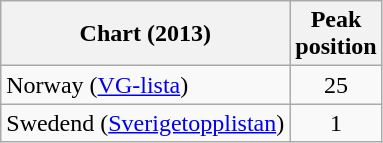<table class="wikitable sortable plainrowheaders">
<tr>
<th scope="col">Chart (2013)</th>
<th scope="col">Peak<br>position</th>
</tr>
<tr>
<td>Norway (<a href='#'>VG-lista</a>)</td>
<td align="center">25</td>
</tr>
<tr>
<td>Swedend (<a href='#'>Sverigetopplistan</a>)</td>
<td align="center">1</td>
</tr>
</table>
